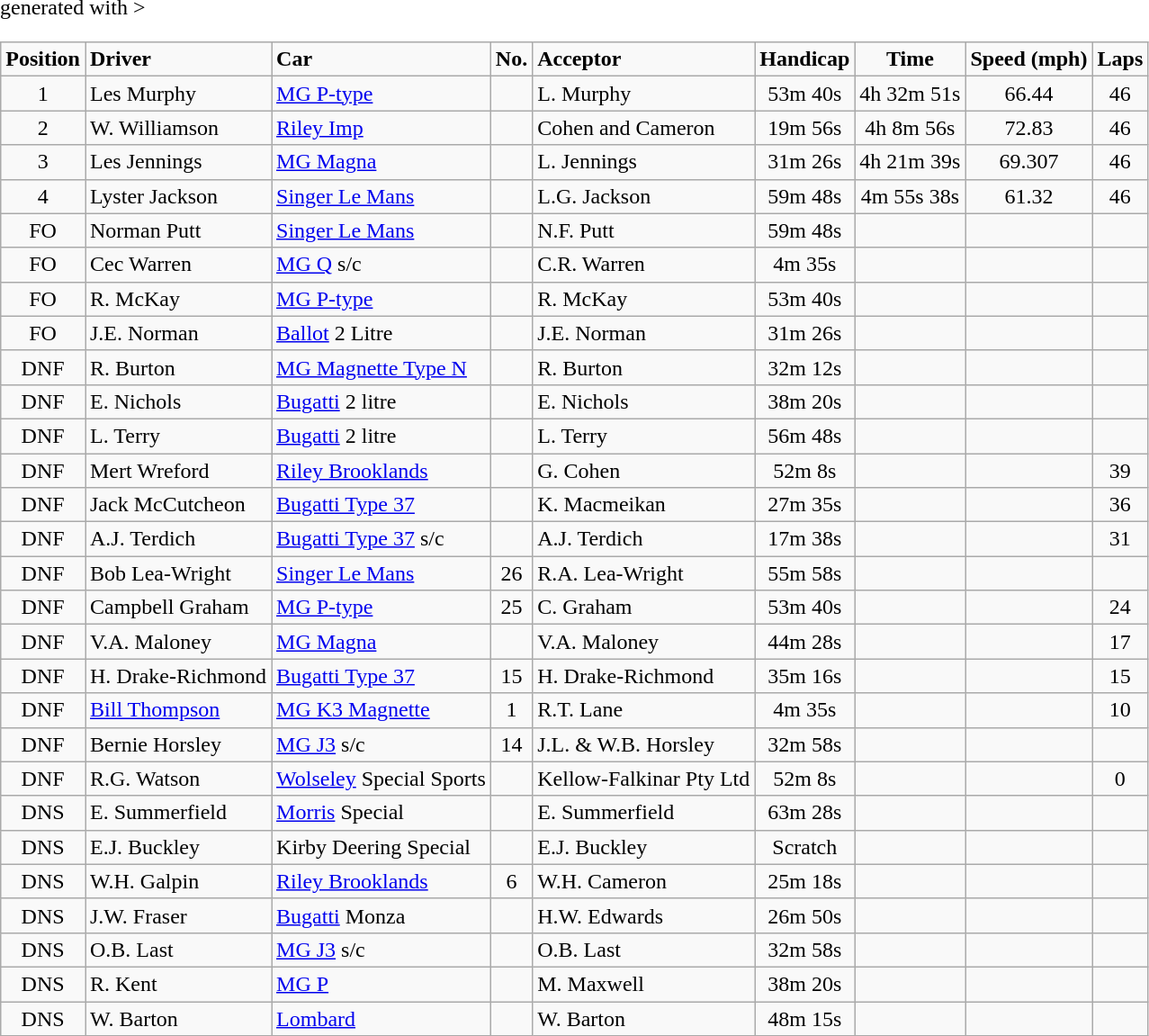<table class="wikitable" <hiddentext>generated with >
<tr style="font-weight:bold">
<td align="center">Position</td>
<td>Driver</td>
<td>Car</td>
<td align="center">No.</td>
<td>Acceptor</td>
<td align="center">Handicap</td>
<td align="center">Time</td>
<td align="center">Speed (mph)</td>
<td align="center">Laps</td>
</tr>
<tr>
<td align="center">1</td>
<td>Les Murphy</td>
<td><a href='#'>MG P-type</a></td>
<td align="center"></td>
<td>L. Murphy</td>
<td align="center">53m 40s</td>
<td align="center">4h 32m 51s</td>
<td align="center">66.44</td>
<td align="center">46</td>
</tr>
<tr>
<td align="center">2</td>
<td>W. Williamson</td>
<td><a href='#'>Riley Imp</a></td>
<td align="center"></td>
<td>Cohen and Cameron</td>
<td align="center">19m 56s</td>
<td align="center">4h 8m 56s</td>
<td align="center">72.83</td>
<td align="center">46</td>
</tr>
<tr>
<td align="center">3</td>
<td>Les Jennings</td>
<td><a href='#'>MG Magna</a></td>
<td align="center"></td>
<td>L. Jennings</td>
<td align="center">31m 26s</td>
<td align="center">4h 21m 39s</td>
<td align="center">69.307</td>
<td align="center">46</td>
</tr>
<tr>
<td align="center">4</td>
<td>Lyster Jackson</td>
<td><a href='#'>Singer Le Mans</a></td>
<td align="center"></td>
<td>L.G. Jackson</td>
<td align="center">59m 48s</td>
<td align="center">4m 55s 38s</td>
<td align="center">61.32</td>
<td align="center">46</td>
</tr>
<tr>
<td align="center">FO</td>
<td>Norman Putt</td>
<td><a href='#'>Singer Le Mans</a></td>
<td align="center"></td>
<td>N.F. Putt</td>
<td align="center">59m 48s</td>
<td align="center"></td>
<td align="center"></td>
<td align="center"></td>
</tr>
<tr>
<td align="center">FO</td>
<td>Cec Warren</td>
<td><a href='#'>MG Q</a> s/c</td>
<td align="center"></td>
<td>C.R. Warren</td>
<td align="center">4m 35s</td>
<td align="center"></td>
<td align="center"></td>
<td align="center"></td>
</tr>
<tr>
<td align="center">FO</td>
<td>R. McKay</td>
<td><a href='#'>MG P-type</a></td>
<td align="center"></td>
<td>R. McKay</td>
<td align="center">53m 40s</td>
<td align="center"></td>
<td align="center"></td>
<td align="center"></td>
</tr>
<tr>
<td align="center">FO</td>
<td>J.E. Norman</td>
<td><a href='#'>Ballot</a> 2 Litre</td>
<td align="center"></td>
<td>J.E. Norman</td>
<td align="center">31m 26s</td>
<td align="center"></td>
<td align="center"></td>
<td align="center"></td>
</tr>
<tr>
<td align="center">DNF</td>
<td>R. Burton</td>
<td><a href='#'>MG Magnette Type N</a></td>
<td align="center"></td>
<td>R. Burton</td>
<td align="center">32m 12s</td>
<td align="center"></td>
<td align="center"></td>
<td align="center"></td>
</tr>
<tr>
<td align="center">DNF</td>
<td>E. Nichols</td>
<td><a href='#'>Bugatti</a> 2 litre</td>
<td align="center"></td>
<td>E. Nichols</td>
<td align="center">38m 20s</td>
<td align="center"></td>
<td align="center"></td>
<td align="center"></td>
</tr>
<tr>
<td align="center">DNF</td>
<td>L. Terry</td>
<td><a href='#'>Bugatti</a> 2 litre</td>
<td align="center"></td>
<td>L. Terry</td>
<td align="center">56m 48s</td>
<td align="center"></td>
<td align="center"></td>
<td align="center"></td>
</tr>
<tr>
<td align="center">DNF</td>
<td>Mert Wreford</td>
<td><a href='#'>Riley Brooklands</a></td>
<td align="center"></td>
<td>G. Cohen</td>
<td align="center">52m 8s</td>
<td align="center"></td>
<td align="center"></td>
<td align="center">39</td>
</tr>
<tr>
<td align="center">DNF</td>
<td>Jack McCutcheon</td>
<td><a href='#'>Bugatti Type 37</a></td>
<td align="center"></td>
<td>K. Macmeikan</td>
<td align="center">27m 35s</td>
<td align="center"></td>
<td align="center"></td>
<td align="center">36</td>
</tr>
<tr>
<td align="center">DNF</td>
<td>A.J. Terdich</td>
<td><a href='#'>Bugatti Type 37</a> s/c</td>
<td align="center"></td>
<td>A.J. Terdich</td>
<td align="center">17m 38s</td>
<td align="center"></td>
<td align="center"></td>
<td align="center">31</td>
</tr>
<tr>
<td align="center">DNF</td>
<td>Bob Lea-Wright</td>
<td><a href='#'>Singer Le Mans</a></td>
<td align="center">26</td>
<td>R.A. Lea-Wright</td>
<td align="center">55m 58s</td>
<td align="center"></td>
<td align="center"></td>
<td align="center"></td>
</tr>
<tr>
<td align="center">DNF</td>
<td>Campbell Graham</td>
<td><a href='#'>MG P-type</a></td>
<td align="center">25</td>
<td>C. Graham</td>
<td align="center">53m 40s</td>
<td align="center"></td>
<td align="center"></td>
<td align="center">24</td>
</tr>
<tr>
<td align="center">DNF</td>
<td>V.A. Maloney</td>
<td><a href='#'>MG Magna</a></td>
<td align="center"></td>
<td>V.A. Maloney</td>
<td align="center">44m 28s</td>
<td align="center"></td>
<td align="center"></td>
<td align="center">17</td>
</tr>
<tr>
<td align="center">DNF</td>
<td>H. Drake-Richmond</td>
<td><a href='#'>Bugatti Type 37</a></td>
<td align="center">15</td>
<td>H. Drake-Richmond</td>
<td align="center">35m 16s</td>
<td align="center"></td>
<td align="center"></td>
<td align="center">15</td>
</tr>
<tr>
<td align="center">DNF</td>
<td><a href='#'>Bill Thompson</a></td>
<td><a href='#'>MG K3 Magnette</a></td>
<td align="center">1</td>
<td>R.T. Lane</td>
<td align="center">4m 35s</td>
<td align="center"></td>
<td align="center"></td>
<td align="center">10</td>
</tr>
<tr>
<td align="center">DNF</td>
<td>Bernie Horsley</td>
<td><a href='#'>MG J3</a> s/c</td>
<td align="center">14</td>
<td>J.L. & W.B. Horsley</td>
<td align="center">32m 58s</td>
<td align="center"></td>
<td align="center"></td>
<td align="center"></td>
</tr>
<tr>
<td align="center">DNF</td>
<td>R.G. Watson</td>
<td><a href='#'>Wolseley</a> Special Sports</td>
<td align="center"></td>
<td>Kellow-Falkinar Pty Ltd</td>
<td align="center">52m 8s</td>
<td align="center"></td>
<td align="center"></td>
<td align="center">0</td>
</tr>
<tr>
<td align="center">DNS</td>
<td>E. Summerfield</td>
<td><a href='#'>Morris</a> Special</td>
<td align="center"></td>
<td>E. Summerfield</td>
<td align="center">63m 28s</td>
<td align="center"></td>
<td align="center"></td>
<td align="center"></td>
</tr>
<tr>
<td align="center">DNS</td>
<td>E.J. Buckley</td>
<td>Kirby Deering Special</td>
<td align="center"></td>
<td>E.J. Buckley</td>
<td align="center">Scratch</td>
<td align="center"></td>
<td align="center"></td>
<td align="center"></td>
</tr>
<tr>
<td align="center">DNS</td>
<td>W.H. Galpin</td>
<td><a href='#'>Riley Brooklands</a></td>
<td align="center">6</td>
<td>W.H. Cameron</td>
<td align="center">25m 18s</td>
<td align="center"></td>
<td align="center"></td>
<td align="center"></td>
</tr>
<tr>
<td align="center">DNS</td>
<td>J.W. Fraser</td>
<td><a href='#'>Bugatti</a> Monza</td>
<td align="center"></td>
<td>H.W. Edwards</td>
<td align="center">26m 50s</td>
<td align="center"></td>
<td align="center"></td>
<td align="center"></td>
</tr>
<tr>
<td align="center">DNS</td>
<td>O.B. Last</td>
<td><a href='#'>MG J3</a> s/c</td>
<td align="center"></td>
<td>O.B. Last</td>
<td align="center">32m 58s</td>
<td align="center"></td>
<td align="center"></td>
<td align="center"></td>
</tr>
<tr>
<td align="center">DNS</td>
<td>R. Kent</td>
<td><a href='#'>MG P</a></td>
<td align="center"></td>
<td>M. Maxwell</td>
<td align="center">38m 20s</td>
<td align="center"></td>
<td align="center"></td>
<td align="center"></td>
</tr>
<tr>
<td align="center">DNS</td>
<td>W. Barton</td>
<td><a href='#'>Lombard</a></td>
<td align="center"></td>
<td>W. Barton</td>
<td align="center">48m 15s</td>
<td align="center"></td>
<td align="center"></td>
<td align="center"></td>
</tr>
</table>
